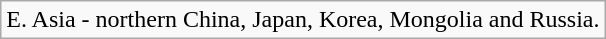<table class="wikitable">
<tr>
<td>E. Asia - northern China, Japan, Korea, Mongolia and Russia.</td>
</tr>
</table>
